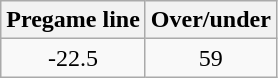<table class="wikitable" style="margin-left: auto; margin-right: auto; border: none; display: inline-table;">
<tr align="center">
<th style=>Pregame line</th>
<th style=>Over/under</th>
</tr>
<tr align="center">
<td>-22.5</td>
<td>59</td>
</tr>
</table>
